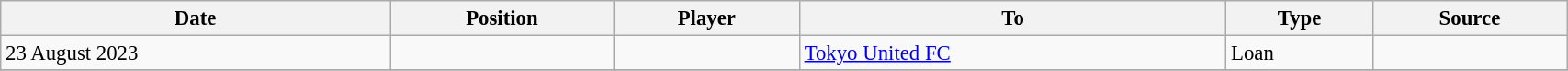<table class="wikitable sortable" style="width:90%; text-align:center; font-size:95%; text-align:left;">
<tr>
<th>Date</th>
<th>Position</th>
<th>Player</th>
<th>To</th>
<th>Type</th>
<th>Source</th>
</tr>
<tr>
<td>23 August 2023</td>
<td></td>
<td></td>
<td> <a href='#'>Tokyo United FC</a></td>
<td>Loan</td>
<td></td>
</tr>
<tr>
</tr>
</table>
